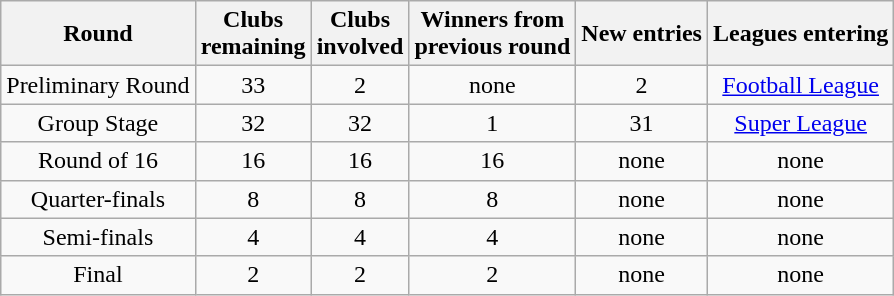<table class="wikitable" style="text-align:center">
<tr>
<th>Round</th>
<th>Clubs<br>remaining</th>
<th>Clubs<br>involved</th>
<th>Winners from <br>previous round</th>
<th>New entries</th>
<th>Leagues entering</th>
</tr>
<tr>
<td>Preliminary Round</td>
<td>33</td>
<td>2</td>
<td>none</td>
<td>2</td>
<td><a href='#'>Football League</a></td>
</tr>
<tr>
<td>Group Stage</td>
<td>32</td>
<td>32</td>
<td>1</td>
<td>31</td>
<td><a href='#'>Super League</a></td>
</tr>
<tr>
<td>Round of 16</td>
<td>16</td>
<td>16</td>
<td>16</td>
<td>none</td>
<td>none</td>
</tr>
<tr>
<td>Quarter-finals</td>
<td>8</td>
<td>8</td>
<td>8</td>
<td>none</td>
<td>none</td>
</tr>
<tr>
<td>Semi-finals</td>
<td>4</td>
<td>4</td>
<td>4</td>
<td>none</td>
<td>none</td>
</tr>
<tr>
<td>Final</td>
<td>2</td>
<td>2</td>
<td>2</td>
<td>none</td>
<td>none</td>
</tr>
</table>
